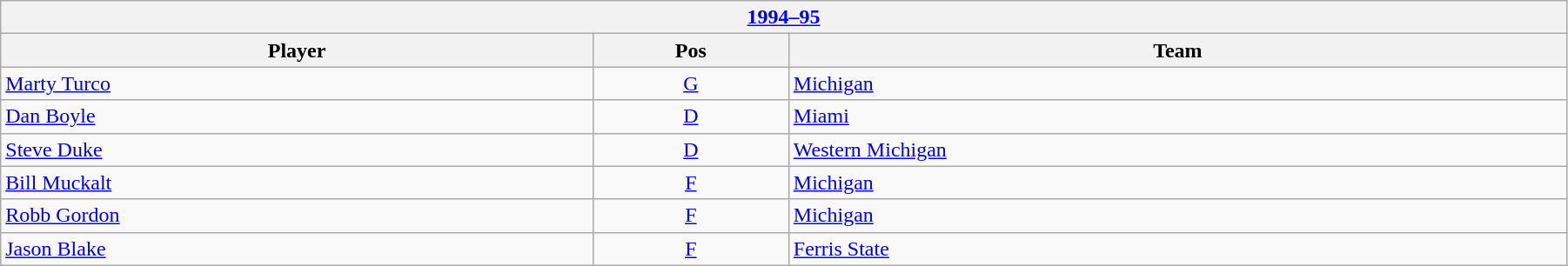<table class="wikitable" width=95%>
<tr>
<th colspan=3><a href='#'>1994–95</a></th>
</tr>
<tr>
<th>Player</th>
<th>Pos</th>
<th>Team</th>
</tr>
<tr>
<td><a href='#'>Marty Turco</a></td>
<td style="text-align:center;"><a href='#'>G</a></td>
<td><a href='#'>Michigan</a></td>
</tr>
<tr>
<td><a href='#'>Dan Boyle</a></td>
<td style="text-align:center;"><a href='#'>D</a></td>
<td><a href='#'>Miami</a></td>
</tr>
<tr>
<td><a href='#'>Steve Duke</a></td>
<td style="text-align:center;"><a href='#'>D</a></td>
<td><a href='#'>Western Michigan</a></td>
</tr>
<tr>
<td><a href='#'>Bill Muckalt</a></td>
<td style="text-align:center;"><a href='#'>F</a></td>
<td><a href='#'>Michigan</a></td>
</tr>
<tr>
<td><a href='#'>Robb Gordon</a></td>
<td style="text-align:center;"><a href='#'>F</a></td>
<td><a href='#'>Michigan</a></td>
</tr>
<tr>
<td><a href='#'>Jason Blake</a></td>
<td style="text-align:center;"><a href='#'>F</a></td>
<td><a href='#'>Ferris State</a></td>
</tr>
</table>
